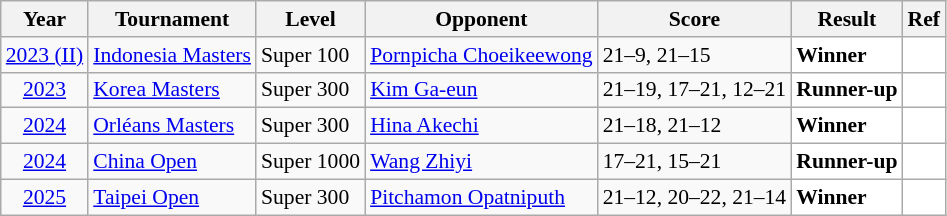<table class="sortable wikitable" style="font-size: 90%;">
<tr>
<th>Year</th>
<th>Tournament</th>
<th>Level</th>
<th>Opponent</th>
<th>Score</th>
<th>Result</th>
<th>Ref</th>
</tr>
<tr>
<td align="center"><a href='#'>2023 (II)</a></td>
<td align="left"><a href='#'>Indonesia Masters</a></td>
<td align="left">Super 100</td>
<td align="left"> <a href='#'>Pornpicha Choeikeewong</a></td>
<td align="left">21–9, 21–15</td>
<td style="text-align:left; background:white"> <strong>Winner</strong></td>
<td style="text-align:center; background:white"></td>
</tr>
<tr>
<td align="center"><a href='#'>2023</a></td>
<td align="left"><a href='#'>Korea Masters</a></td>
<td align="left">Super 300</td>
<td align="left"> <a href='#'>Kim Ga-eun</a></td>
<td align="left">21–19, 17–21, 12–21</td>
<td style="text-align:left; background:white"> <strong>Runner-up</strong></td>
<td style="text-align:center; background:white"></td>
</tr>
<tr>
<td align="center"><a href='#'>2024</a></td>
<td align="left"><a href='#'>Orléans Masters</a></td>
<td align="left">Super 300</td>
<td align="left"> <a href='#'>Hina Akechi</a></td>
<td align="left">21–18, 21–12</td>
<td style="text-align:left; background:white"> <strong>Winner</strong></td>
<td style="text-align:center; background:white"></td>
</tr>
<tr>
<td align="center"><a href='#'>2024</a></td>
<td align="left"><a href='#'>China Open</a></td>
<td align="left">Super 1000</td>
<td align="left"> <a href='#'>Wang Zhiyi</a></td>
<td align="left">17–21, 15–21</td>
<td style="text-align:left; background:white"> <strong>Runner-up</strong></td>
<td style="text-align:center; background:white"></td>
</tr>
<tr>
<td align="center"><a href='#'>2025</a></td>
<td align="left"><a href='#'>Taipei Open</a></td>
<td align="left">Super 300</td>
<td align="left"> <a href='#'>Pitchamon Opatniputh</a></td>
<td align="left">21–12, 20–22, 21–14</td>
<td style="text-align:left; background:white"> <strong>Winner</strong></td>
<td style="text-align:center; background:white"></td>
</tr>
</table>
